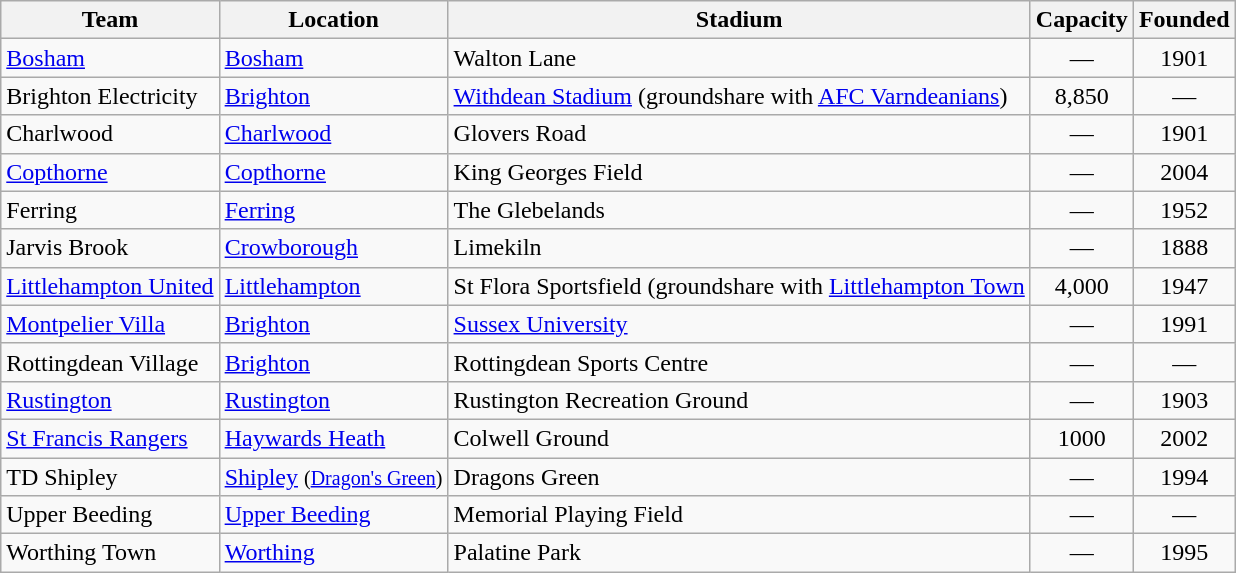<table class="wikitable sortable">
<tr>
<th>Team</th>
<th>Location</th>
<th>Stadium</th>
<th>Capacity</th>
<th>Founded</th>
</tr>
<tr>
<td><a href='#'>Bosham</a></td>
<td><a href='#'>Bosham</a></td>
<td>Walton Lane</td>
<td align="center">—</td>
<td align="center">1901</td>
</tr>
<tr>
<td>Brighton Electricity</td>
<td><a href='#'>Brighton</a> </td>
<td><a href='#'>Withdean Stadium</a> (groundshare with <a href='#'>AFC Varndeanians</a>)</td>
<td align="center">8,850</td>
<td align="center">—</td>
</tr>
<tr>
<td>Charlwood</td>
<td><a href='#'>Charlwood</a></td>
<td>Glovers Road</td>
<td align="center">—</td>
<td align="center">1901</td>
</tr>
<tr>
<td><a href='#'>Copthorne</a></td>
<td><a href='#'>Copthorne</a></td>
<td>King Georges Field</td>
<td align="center">—</td>
<td align="center">2004</td>
</tr>
<tr>
<td>Ferring</td>
<td><a href='#'>Ferring</a></td>
<td>The Glebelands</td>
<td align="center">—</td>
<td align="center">1952</td>
</tr>
<tr>
<td>Jarvis Brook</td>
<td><a href='#'>Crowborough</a></td>
<td>Limekiln</td>
<td align="center">—</td>
<td align="center">1888</td>
</tr>
<tr>
<td><a href='#'>Littlehampton United</a></td>
<td><a href='#'>Littlehampton</a></td>
<td>St Flora Sportsfield (groundshare with <a href='#'>Littlehampton Town</a></td>
<td align="center">4,000</td>
<td align="center">1947</td>
</tr>
<tr>
<td><a href='#'>Montpelier Villa</a></td>
<td><a href='#'>Brighton</a> </td>
<td><a href='#'>Sussex University</a></td>
<td align="center">—</td>
<td align="center">1991</td>
</tr>
<tr>
<td>Rottingdean Village</td>
<td><a href='#'>Brighton</a> </td>
<td>Rottingdean Sports Centre</td>
<td align="center">—</td>
<td align="center">—</td>
</tr>
<tr>
<td><a href='#'>Rustington</a></td>
<td><a href='#'>Rustington</a></td>
<td>Rustington Recreation Ground</td>
<td align="center">—</td>
<td align="center">1903</td>
</tr>
<tr>
<td><a href='#'>St Francis Rangers</a></td>
<td><a href='#'>Haywards Heath</a></td>
<td>Colwell Ground</td>
<td align="center">1000</td>
<td align="center">2002</td>
</tr>
<tr>
<td>TD Shipley</td>
<td><a href='#'>Shipley</a> <small>(<a href='#'>Dragon's Green</a>)</small></td>
<td>Dragons Green</td>
<td align="center">—</td>
<td align="center">1994</td>
</tr>
<tr>
<td>Upper Beeding</td>
<td><a href='#'>Upper Beeding</a></td>
<td>Memorial Playing Field</td>
<td align="center">—</td>
<td align="center">—</td>
</tr>
<tr>
<td>Worthing Town</td>
<td><a href='#'>Worthing</a></td>
<td>Palatine Park</td>
<td align="center">—</td>
<td align="center">1995</td>
</tr>
</table>
